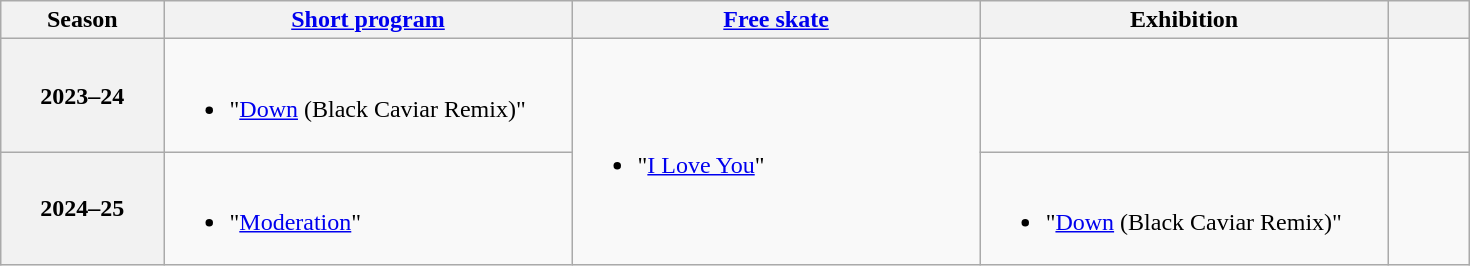<table class="wikitable unsortable" style="text-align:left">
<tr>
<th scope="col" style="text-align:center; width:10%">Season</th>
<th scope="col" style="text-align:center; width:25%"><a href='#'>Short program</a></th>
<th scope="col" style="text-align:center; width:25%"><a href='#'>Free skate</a></th>
<th scope="col" style="text-align:center; width:25%">Exhibition</th>
<th scope="col" style="text-align:center; width:5%"></th>
</tr>
<tr>
<th scope="row">2023–24</th>
<td><br><ul><li>"<a href='#'>Down</a> (Black Caviar Remix)"</li></ul></td>
<td rowspan=2><br><ul><li>"<a href='#'>I Love You</a>"</li></ul></td>
<td></td>
<td></td>
</tr>
<tr>
<th scope="row">2024–25</th>
<td><br><ul><li>"<a href='#'>Moderation</a>"</li></ul></td>
<td><br><ul><li>"<a href='#'>Down</a> (Black Caviar Remix)"</li></ul></td>
<td></td>
</tr>
</table>
